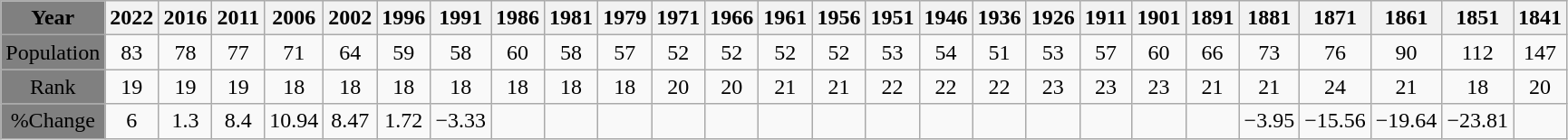<table class="wikitable">
<tr>
<th style="background:grey;">Year</th>
<th>2022</th>
<th>2016</th>
<th>2011</th>
<th>2006</th>
<th>2002</th>
<th>1996</th>
<th>1991</th>
<th>1986</th>
<th>1981</th>
<th>1979</th>
<th>1971</th>
<th>1966</th>
<th>1961</th>
<th>1956</th>
<th>1951</th>
<th>1946</th>
<th>1936</th>
<th>1926</th>
<th>1911</th>
<th>1901</th>
<th>1891</th>
<th>1881</th>
<th>1871</th>
<th>1861</th>
<th>1851</th>
<th>1841</th>
</tr>
<tr align="center">
<td style="background:grey;">Population</td>
<td>83</td>
<td>78</td>
<td>77</td>
<td>71</td>
<td>64</td>
<td>59</td>
<td>58</td>
<td>60</td>
<td>58</td>
<td>57</td>
<td>52</td>
<td>52</td>
<td>52</td>
<td>52</td>
<td>53</td>
<td>54</td>
<td>51</td>
<td>53</td>
<td>57</td>
<td>60</td>
<td>66</td>
<td>73</td>
<td>76</td>
<td>90</td>
<td>112</td>
<td>147</td>
</tr>
<tr align="center">
<td style="background:grey;">Rank</td>
<td>19</td>
<td>19</td>
<td>19</td>
<td>18</td>
<td>18</td>
<td>18</td>
<td>18</td>
<td>18</td>
<td>18</td>
<td>18</td>
<td>20</td>
<td>20</td>
<td>21</td>
<td>21</td>
<td>22</td>
<td>22</td>
<td>22</td>
<td>23</td>
<td>23</td>
<td>23</td>
<td>21</td>
<td>21</td>
<td>24</td>
<td>21</td>
<td>18</td>
<td>20</td>
</tr>
<tr align="center">
<td style="background:grey;">%Change</td>
<td>6</td>
<td>1.3</td>
<td>8.4</td>
<td>10.94</td>
<td>8.47</td>
<td>1.72</td>
<td>−3.33</td>
<td></td>
<td></td>
<td></td>
<td></td>
<td></td>
<td></td>
<td></td>
<td></td>
<td></td>
<td></td>
<td></td>
<td></td>
<td></td>
<td></td>
<td>−3.95</td>
<td>−15.56</td>
<td>−19.64</td>
<td>−23.81</td>
<td></td>
</tr>
</table>
